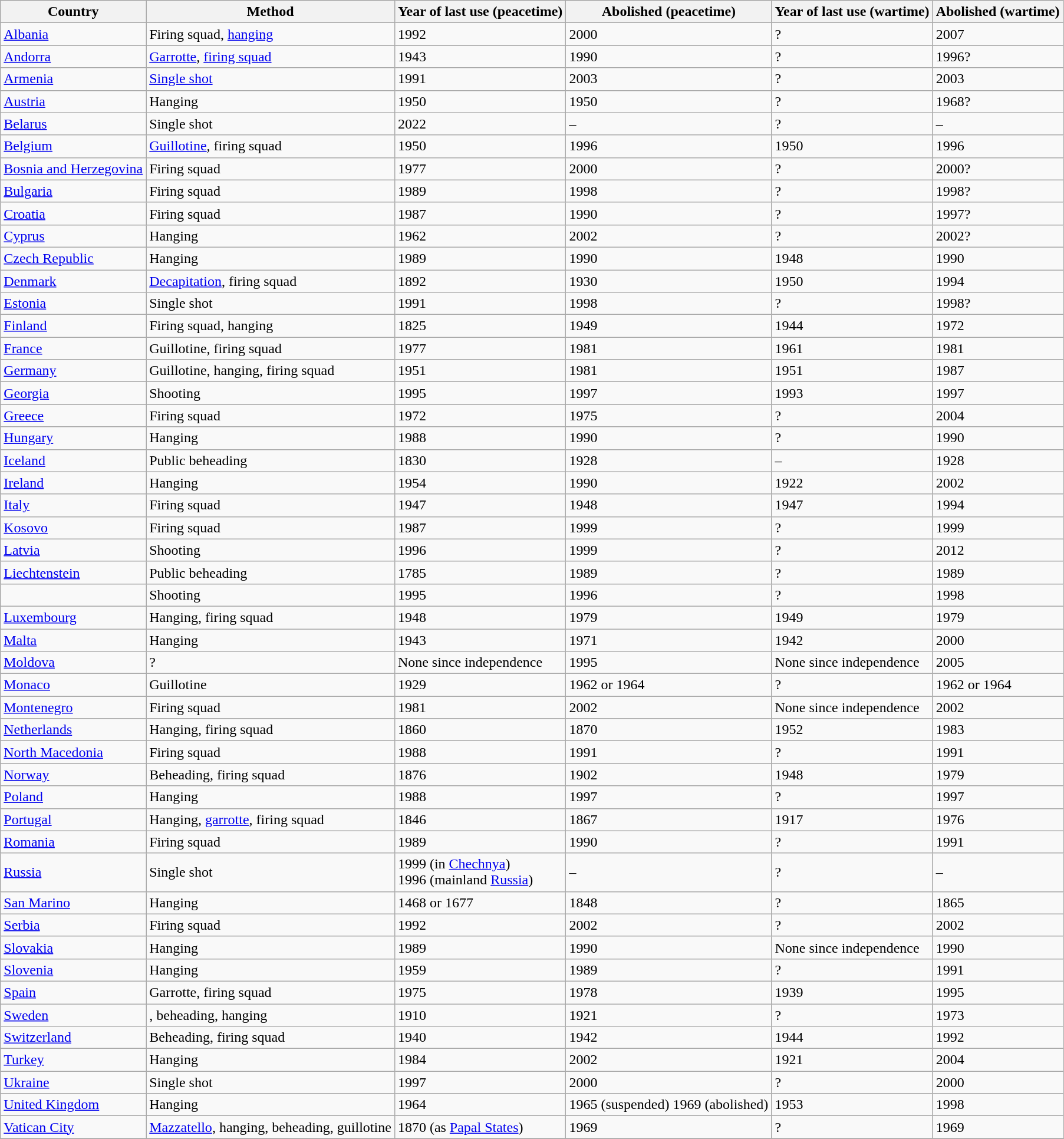<table class="wikitable sortable">
<tr>
<th>Country</th>
<th>Method</th>
<th>Year of last use (peacetime)</th>
<th>Abolished (peacetime)</th>
<th>Year of last use (wartime)</th>
<th>Abolished (wartime)</th>
</tr>
<tr>
<td align=left> <a href='#'>Albania</a></td>
<td>Firing squad, <a href='#'>hanging</a></td>
<td>1992</td>
<td>2000</td>
<td>?</td>
<td>2007</td>
</tr>
<tr>
<td align=left> <a href='#'>Andorra</a></td>
<td><a href='#'>Garrotte</a>, <a href='#'>firing squad</a></td>
<td>1943</td>
<td>1990</td>
<td>?</td>
<td>1996?</td>
</tr>
<tr>
<td align=left> <a href='#'>Armenia</a></td>
<td><a href='#'>Single shot</a></td>
<td>1991</td>
<td>2003</td>
<td>?</td>
<td>2003</td>
</tr>
<tr>
<td align=left> <a href='#'>Austria</a></td>
<td>Hanging</td>
<td>1950</td>
<td>1950</td>
<td>?</td>
<td>1968?</td>
</tr>
<tr>
<td align=left> <a href='#'>Belarus</a></td>
<td>Single shot</td>
<td>2022</td>
<td>–</td>
<td>?</td>
<td>–</td>
</tr>
<tr>
<td align=left> <a href='#'>Belgium</a></td>
<td><a href='#'>Guillotine</a>, firing squad</td>
<td>1950</td>
<td>1996</td>
<td>1950</td>
<td>1996</td>
</tr>
<tr>
<td align=left> <a href='#'>Bosnia and Herzegovina</a></td>
<td>Firing squad</td>
<td>1977</td>
<td>2000</td>
<td>?</td>
<td>2000?</td>
</tr>
<tr>
<td align=left> <a href='#'>Bulgaria</a></td>
<td>Firing squad</td>
<td>1989</td>
<td>1998</td>
<td>?</td>
<td>1998?</td>
</tr>
<tr>
<td align=left> <a href='#'>Croatia</a></td>
<td>Firing squad</td>
<td>1987</td>
<td>1990</td>
<td>?</td>
<td>1997?</td>
</tr>
<tr>
<td align=left> <a href='#'>Cyprus</a></td>
<td>Hanging</td>
<td>1962</td>
<td>2002</td>
<td>?</td>
<td>2002?</td>
</tr>
<tr>
<td align=left> <a href='#'>Czech Republic</a></td>
<td>Hanging</td>
<td>1989</td>
<td>1990</td>
<td>1948</td>
<td>1990</td>
</tr>
<tr>
<td align=left> <a href='#'>Denmark</a></td>
<td><a href='#'>Decapitation</a>, firing squad</td>
<td>1892</td>
<td>1930</td>
<td>1950</td>
<td>1994</td>
</tr>
<tr>
<td align=left> <a href='#'>Estonia</a></td>
<td>Single shot</td>
<td>1991</td>
<td>1998</td>
<td>?</td>
<td>1998?</td>
</tr>
<tr>
<td align=left> <a href='#'>Finland</a></td>
<td>Firing squad, hanging</td>
<td>1825</td>
<td>1949</td>
<td>1944</td>
<td>1972</td>
</tr>
<tr>
<td align=left> <a href='#'>France</a></td>
<td>Guillotine, firing squad</td>
<td>1977</td>
<td>1981</td>
<td>1961</td>
<td>1981</td>
</tr>
<tr>
<td align=left> <a href='#'>Germany</a></td>
<td>Guillotine, hanging, firing squad</td>
<td>1951</td>
<td>1981</td>
<td>1951</td>
<td>1987</td>
</tr>
<tr>
<td align=left> <a href='#'>Georgia</a></td>
<td>Shooting</td>
<td>1995</td>
<td>1997</td>
<td>1993</td>
<td>1997</td>
</tr>
<tr>
<td align=left> <a href='#'>Greece</a></td>
<td>Firing squad</td>
<td>1972</td>
<td>1975</td>
<td>?</td>
<td>2004</td>
</tr>
<tr>
<td align=left> <a href='#'>Hungary</a></td>
<td>Hanging</td>
<td>1988</td>
<td>1990</td>
<td>?</td>
<td>1990</td>
</tr>
<tr>
<td align=left> <a href='#'>Iceland</a></td>
<td>Public beheading</td>
<td>1830</td>
<td>1928</td>
<td>–</td>
<td>1928</td>
</tr>
<tr>
<td align=left> <a href='#'>Ireland</a></td>
<td>Hanging</td>
<td>1954</td>
<td>1990</td>
<td>1922</td>
<td>2002</td>
</tr>
<tr>
<td align=left> <a href='#'>Italy</a></td>
<td>Firing squad</td>
<td>1947</td>
<td>1948</td>
<td>1947</td>
<td>1994</td>
</tr>
<tr>
<td align=left> <a href='#'>Kosovo</a></td>
<td>Firing squad</td>
<td>1987</td>
<td>1999</td>
<td>?</td>
<td>1999</td>
</tr>
<tr>
<td align=left> <a href='#'>Latvia</a></td>
<td>Shooting</td>
<td>1996</td>
<td>1999</td>
<td>?</td>
<td>2012</td>
</tr>
<tr>
<td align=left> <a href='#'>Liechtenstein</a></td>
<td>Public beheading</td>
<td>1785</td>
<td>1989</td>
<td>?</td>
<td>1989</td>
</tr>
<tr>
<td align=left></td>
<td>Shooting</td>
<td>1995</td>
<td>1996</td>
<td>?</td>
<td>1998</td>
</tr>
<tr>
<td align=left> <a href='#'>Luxembourg</a></td>
<td>Hanging, firing squad</td>
<td>1948</td>
<td>1979</td>
<td>1949</td>
<td>1979</td>
</tr>
<tr>
<td align=left> <a href='#'>Malta</a></td>
<td>Hanging</td>
<td>1943</td>
<td>1971</td>
<td>1942</td>
<td>2000</td>
</tr>
<tr>
<td align=left> <a href='#'>Moldova</a></td>
<td>?</td>
<td>None since independence</td>
<td>1995</td>
<td>None since independence</td>
<td>2005</td>
</tr>
<tr>
<td align=left> <a href='#'>Monaco</a></td>
<td>Guillotine</td>
<td>1929</td>
<td>1962 or 1964</td>
<td>?</td>
<td>1962 or 1964</td>
</tr>
<tr>
<td align=left> <a href='#'>Montenegro</a></td>
<td>Firing squad</td>
<td>1981</td>
<td>2002</td>
<td>None since independence</td>
<td>2002</td>
</tr>
<tr>
<td align=left> <a href='#'>Netherlands</a></td>
<td>Hanging, firing squad</td>
<td>1860</td>
<td>1870</td>
<td>1952</td>
<td>1983</td>
</tr>
<tr>
<td align=left> <a href='#'>North Macedonia</a></td>
<td>Firing squad</td>
<td>1988</td>
<td>1991</td>
<td>?</td>
<td>1991</td>
</tr>
<tr>
<td align=left> <a href='#'>Norway</a></td>
<td>Beheading, firing squad</td>
<td>1876</td>
<td>1902</td>
<td>1948</td>
<td>1979</td>
</tr>
<tr>
<td align=left> <a href='#'>Poland</a></td>
<td>Hanging</td>
<td>1988</td>
<td>1997</td>
<td>?</td>
<td>1997</td>
</tr>
<tr>
<td align=left> <a href='#'>Portugal</a></td>
<td>Hanging, <a href='#'>garrotte</a>, firing squad</td>
<td>1846</td>
<td>1867</td>
<td>1917</td>
<td>1976</td>
</tr>
<tr>
<td align=left> <a href='#'>Romania</a></td>
<td>Firing squad</td>
<td>1989</td>
<td>1990</td>
<td>?</td>
<td>1991</td>
</tr>
<tr>
<td align=left> <a href='#'>Russia</a></td>
<td>Single shot</td>
<td>1999 (in <a href='#'>Chechnya</a>)<br>1996 (mainland <a href='#'>Russia</a>)</td>
<td>–</td>
<td>?</td>
<td>–</td>
</tr>
<tr>
<td align=left> <a href='#'>San Marino</a></td>
<td>Hanging</td>
<td>1468 or 1677</td>
<td>1848</td>
<td>?</td>
<td>1865</td>
</tr>
<tr>
<td align=left> <a href='#'>Serbia</a></td>
<td>Firing squad</td>
<td>1992</td>
<td>2002</td>
<td>?</td>
<td>2002</td>
</tr>
<tr>
<td align=left> <a href='#'>Slovakia</a></td>
<td>Hanging</td>
<td>1989</td>
<td>1990</td>
<td>None since independence</td>
<td>1990</td>
</tr>
<tr>
<td align=left> <a href='#'>Slovenia</a></td>
<td>Hanging</td>
<td>1959</td>
<td>1989</td>
<td>?</td>
<td>1991</td>
</tr>
<tr>
<td align=left> <a href='#'>Spain</a></td>
<td>Garrotte, firing squad</td>
<td>1975</td>
<td>1978</td>
<td>1939</td>
<td>1995</td>
</tr>
<tr>
<td align=left> <a href='#'>Sweden</a></td>
<td>, beheading, hanging</td>
<td>1910</td>
<td>1921</td>
<td>?</td>
<td>1973</td>
</tr>
<tr>
<td align=left> <a href='#'>Switzerland</a></td>
<td>Beheading, firing squad</td>
<td>1940</td>
<td>1942</td>
<td>1944</td>
<td>1992</td>
</tr>
<tr>
<td align=left> <a href='#'>Turkey</a></td>
<td>Hanging</td>
<td>1984</td>
<td>2002</td>
<td>1921</td>
<td>2004</td>
</tr>
<tr>
<td align=left> <a href='#'>Ukraine</a></td>
<td>Single shot</td>
<td>1997</td>
<td>2000</td>
<td>?</td>
<td>2000</td>
</tr>
<tr>
<td align=left> <a href='#'>United Kingdom</a></td>
<td>Hanging</td>
<td>1964</td>
<td>1965 (suspended) 1969 (abolished)</td>
<td>1953</td>
<td>1998</td>
</tr>
<tr>
<td align=left> <a href='#'>Vatican City</a></td>
<td><a href='#'>Mazzatello</a>, hanging, beheading, guillotine</td>
<td>1870 (as <a href='#'>Papal States</a>)</td>
<td>1969</td>
<td>?</td>
<td>1969</td>
</tr>
<tr>
</tr>
</table>
